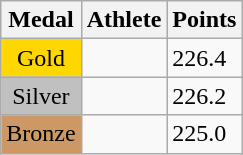<table class="wikitable">
<tr>
<th>Medal</th>
<th>Athlete</th>
<th>Points</th>
</tr>
<tr>
<td style="text-align:center;background-color:gold;">Gold</td>
<td></td>
<td>226.4</td>
</tr>
<tr>
<td style="text-align:center;background-color:silver;">Silver</td>
<td></td>
<td>226.2</td>
</tr>
<tr>
<td style="text-align:center;background-color:#CC9966;">Bronze</td>
<td></td>
<td>225.0</td>
</tr>
</table>
